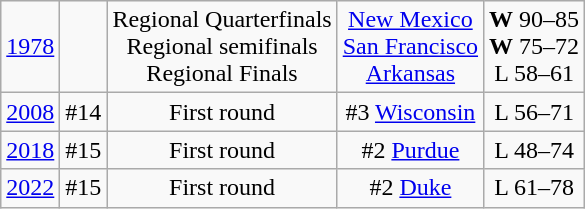<table class="wikitable">
<tr align="center">
<td><a href='#'>1978</a></td>
<td></td>
<td>Regional Quarterfinals<br>Regional semifinals<br>Regional Finals</td>
<td><a href='#'>New Mexico</a><br><a href='#'>San Francisco</a><br><a href='#'>Arkansas</a></td>
<td><strong>W</strong> 90–85<br><strong>W</strong> 75–72<br>L 58–61</td>
</tr>
<tr align="center">
<td><a href='#'>2008</a></td>
<td>#14</td>
<td>First round</td>
<td>#3 <a href='#'>Wisconsin</a></td>
<td>L 56–71</td>
</tr>
<tr align="center">
<td><a href='#'>2018</a></td>
<td>#15</td>
<td>First round</td>
<td>#2 <a href='#'>Purdue</a></td>
<td>L 48–74</td>
</tr>
<tr align="center">
<td><a href='#'>2022</a></td>
<td>#15</td>
<td>First round</td>
<td>#2 <a href='#'>Duke</a></td>
<td>L 61–78</td>
</tr>
</table>
